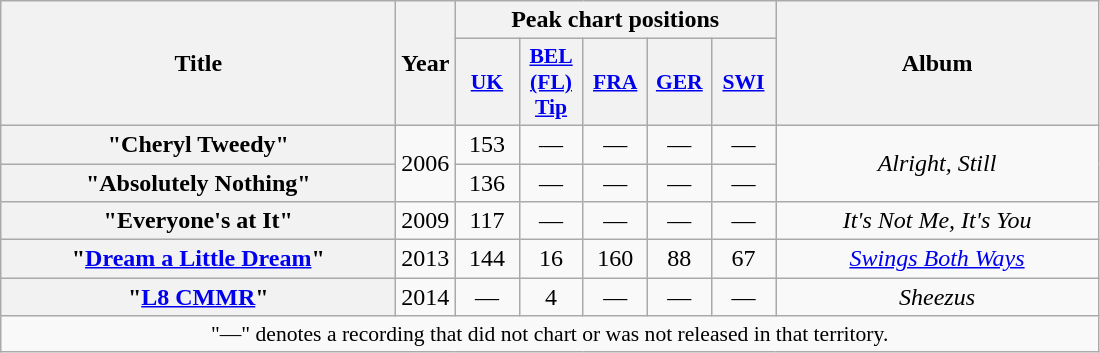<table class="wikitable plainrowheaders" style="text-align:center;">
<tr>
<th scope="col" rowspan="2" style="width:16em;">Title</th>
<th scope="col" rowspan="2">Year</th>
<th scope="col" colspan="5">Peak chart positions</th>
<th scope="col" rowspan="2" style="width:13em;">Album</th>
</tr>
<tr>
<th scope="col" style="width:2.5em;font-size:90%;"><a href='#'>UK</a><br></th>
<th scope="col" style="width:2.5em;font-size:90%;"><a href='#'>BEL<br>(FL)<br>Tip</a><br></th>
<th scope="col" style="width:2.5em;font-size:90%;"><a href='#'>FRA</a><br></th>
<th scope="col" style="width:2.5em;font-size:90%;"><a href='#'>GER</a><br></th>
<th scope="col" style="width:2.5em;font-size:90%;"><a href='#'>SWI</a><br></th>
</tr>
<tr>
<th scope="row">"Cheryl Tweedy"</th>
<td rowspan="2">2006</td>
<td>153</td>
<td>—</td>
<td>—</td>
<td>—</td>
<td>—</td>
<td rowspan="2"><em>Alright, Still</em></td>
</tr>
<tr>
<th scope="row">"Absolutely Nothing"</th>
<td>136</td>
<td>—</td>
<td>—</td>
<td>—</td>
<td>—</td>
</tr>
<tr>
<th scope="row">"Everyone's at It"</th>
<td>2009</td>
<td>117</td>
<td>—</td>
<td>—</td>
<td>—</td>
<td>—</td>
<td><em>It's Not Me, It's You</em></td>
</tr>
<tr>
<th scope="row">"<a href='#'>Dream a Little Dream</a>" <br></th>
<td>2013</td>
<td>144</td>
<td>16</td>
<td>160</td>
<td>88</td>
<td>67</td>
<td><em><a href='#'>Swings Both Ways</a></em></td>
</tr>
<tr>
<th scope="row">"<a href='#'>L8 CMMR</a>"</th>
<td>2014</td>
<td>—</td>
<td>4</td>
<td>—</td>
<td>—</td>
<td>—</td>
<td><em>Sheezus</em></td>
</tr>
<tr>
<td colspan="10" style="font-size:90%">"—" denotes a recording that did not chart or was not released in that territory.</td>
</tr>
</table>
